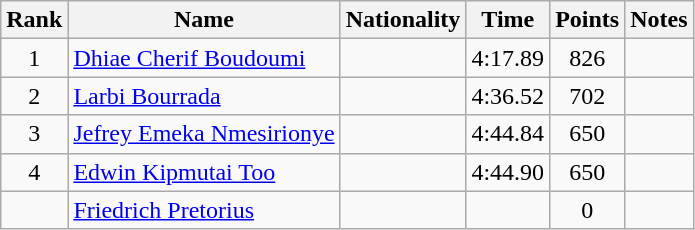<table class="wikitable sortable" style="text-align:center">
<tr>
<th>Rank</th>
<th>Name</th>
<th>Nationality</th>
<th>Time</th>
<th>Points</th>
<th>Notes</th>
</tr>
<tr>
<td>1</td>
<td align="left"><a href='#'>Dhiae Cherif Boudoumi</a></td>
<td align=left></td>
<td>4:17.89</td>
<td>826</td>
<td></td>
</tr>
<tr>
<td>2</td>
<td align="left"><a href='#'>Larbi Bourrada</a></td>
<td align=left></td>
<td>4:36.52</td>
<td>702</td>
<td></td>
</tr>
<tr>
<td>3</td>
<td align="left"><a href='#'>Jefrey Emeka Nmesirionye</a></td>
<td align=left></td>
<td>4:44.84</td>
<td>650</td>
<td></td>
</tr>
<tr>
<td>4</td>
<td align="left"><a href='#'>Edwin Kipmutai Too</a></td>
<td align=left></td>
<td>4:44.90</td>
<td>650</td>
<td></td>
</tr>
<tr>
<td></td>
<td align="left"><a href='#'>Friedrich Pretorius</a></td>
<td align=left></td>
<td></td>
<td>0</td>
<td></td>
</tr>
</table>
